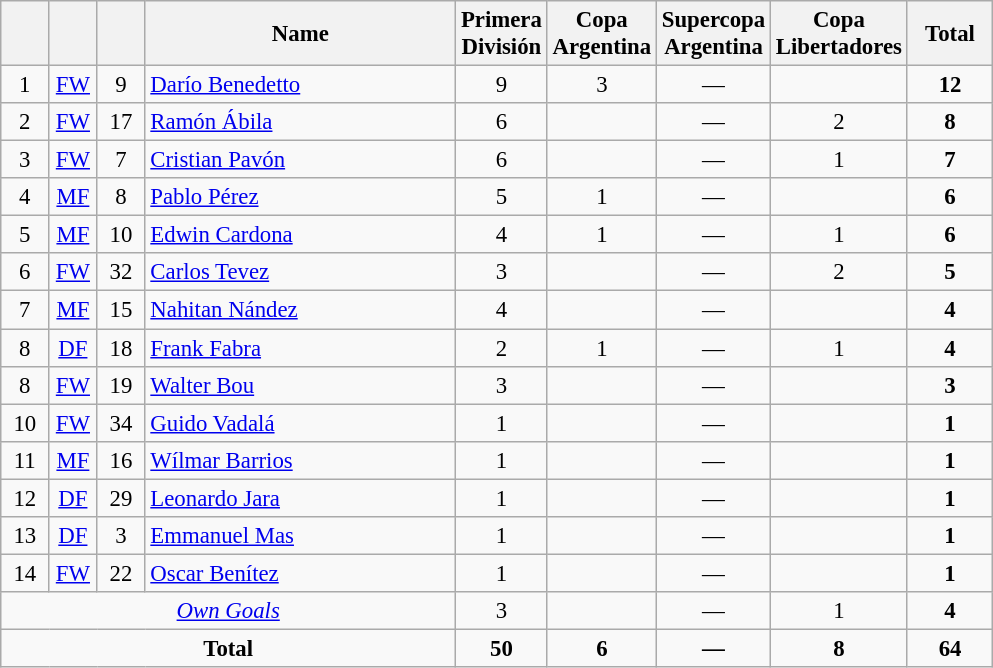<table class="wikitable sortable" style="font-size: 95%; text-align: center;">
<tr>
<th width=25></th>
<th width=25></th>
<th width=25></th>
<th width=200>Name</th>
<th width= 50>Primera División</th>
<th width= 50>Copa Argentina</th>
<th width= 50>Supercopa Argentina</th>
<th width= 50>Copa Libertadores</th>
<th width= 50>Total</th>
</tr>
<tr>
<td>1</td>
<td><a href='#'>FW</a></td>
<td>9</td>
<td align=left> <a href='#'>Darío Benedetto</a></td>
<td>9</td>
<td>3</td>
<td>—</td>
<td></td>
<td><strong>12</strong></td>
</tr>
<tr>
<td>2</td>
<td><a href='#'>FW</a></td>
<td>17</td>
<td align=left> <a href='#'>Ramón Ábila</a></td>
<td>6</td>
<td></td>
<td>—</td>
<td>2</td>
<td><strong>8</strong></td>
</tr>
<tr>
<td>3</td>
<td><a href='#'>FW</a></td>
<td>7</td>
<td align=left> <a href='#'>Cristian Pavón</a></td>
<td>6</td>
<td></td>
<td>—</td>
<td>1</td>
<td><strong>7</strong></td>
</tr>
<tr>
<td>4</td>
<td><a href='#'>MF</a></td>
<td>8</td>
<td align=left> <a href='#'>Pablo Pérez</a></td>
<td>5</td>
<td>1</td>
<td>—</td>
<td></td>
<td><strong>6</strong></td>
</tr>
<tr>
<td>5</td>
<td><a href='#'>MF</a></td>
<td>10</td>
<td align=left> <a href='#'>Edwin Cardona</a></td>
<td>4</td>
<td>1</td>
<td>—</td>
<td>1</td>
<td><strong>6</strong></td>
</tr>
<tr>
<td>6</td>
<td><a href='#'>FW</a></td>
<td>32</td>
<td align=left> <a href='#'>Carlos Tevez</a></td>
<td>3</td>
<td></td>
<td>—</td>
<td>2</td>
<td><strong>5</strong></td>
</tr>
<tr>
<td>7</td>
<td><a href='#'>MF</a></td>
<td>15</td>
<td align=left> <a href='#'>Nahitan Nández</a></td>
<td>4</td>
<td></td>
<td>—</td>
<td></td>
<td><strong>4</strong></td>
</tr>
<tr>
<td>8</td>
<td><a href='#'>DF</a></td>
<td>18</td>
<td align=left> <a href='#'>Frank Fabra</a></td>
<td>2</td>
<td>1</td>
<td>—</td>
<td>1</td>
<td><strong>4</strong></td>
</tr>
<tr>
<td>8</td>
<td><a href='#'>FW</a></td>
<td>19</td>
<td align=left> <a href='#'>Walter Bou</a></td>
<td>3</td>
<td></td>
<td>—</td>
<td></td>
<td><strong>3</strong></td>
</tr>
<tr>
<td>10</td>
<td><a href='#'>FW</a></td>
<td>34</td>
<td align=left> <a href='#'>Guido Vadalá</a></td>
<td>1</td>
<td></td>
<td>—</td>
<td></td>
<td><strong>1</strong></td>
</tr>
<tr>
<td>11</td>
<td><a href='#'>MF</a></td>
<td>16</td>
<td align=left> <a href='#'>Wílmar Barrios</a></td>
<td>1</td>
<td></td>
<td>—</td>
<td></td>
<td><strong>1</strong></td>
</tr>
<tr>
<td>12</td>
<td><a href='#'>DF</a></td>
<td>29</td>
<td align=left> <a href='#'>Leonardo Jara</a></td>
<td>1</td>
<td></td>
<td>—</td>
<td></td>
<td><strong>1</strong></td>
</tr>
<tr>
<td>13</td>
<td><a href='#'>DF</a></td>
<td>3</td>
<td align=left> <a href='#'>Emmanuel Mas</a></td>
<td>1</td>
<td></td>
<td>—</td>
<td></td>
<td><strong>1</strong></td>
</tr>
<tr>
<td>14</td>
<td><a href='#'>FW</a></td>
<td>22</td>
<td align=left> <a href='#'>Oscar Benítez</a></td>
<td>1</td>
<td></td>
<td>—</td>
<td></td>
<td><strong>1</strong></td>
</tr>
<tr>
<td colspan=4><em><a href='#'>Own Goals</a></em></td>
<td>3</td>
<td></td>
<td>—</td>
<td>1</td>
<td><strong>4</strong></td>
</tr>
<tr align=center>
<td colspan=4><strong>Total</strong></td>
<td><strong>50</strong></td>
<td><strong>6</strong></td>
<td><strong>—</strong></td>
<td><strong>8</strong></td>
<td><strong>64</strong></td>
</tr>
</table>
